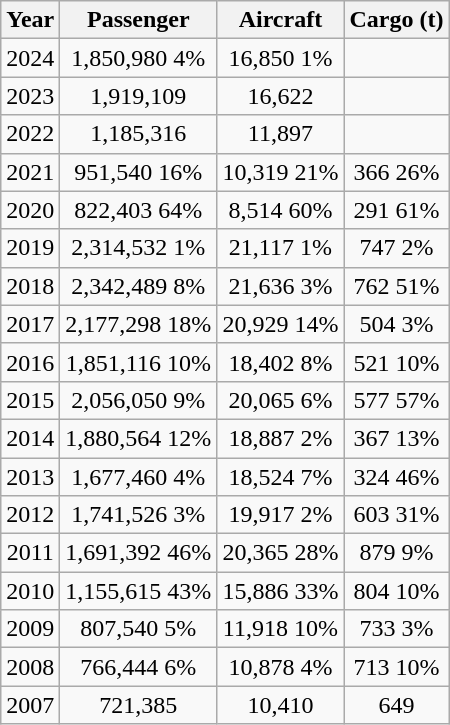<table class="wikitable">
<tr>
<th>Year</th>
<th style="text-align:center;">Passenger</th>
<th>Aircraft</th>
<th>Cargo (t)</th>
</tr>
<tr style="text-align:center;">
<td>2024</td>
<td style="text-align:center;">1,850,980  4%</td>
<td>16,850  1%</td>
<td></td>
</tr>
<tr style="text-align:center;">
<td>2023</td>
<td style="text-align:center;">1,919,109</td>
<td>16,622</td>
<td></td>
</tr>
<tr style="text-align:center;">
<td>2022</td>
<td style="text-align:center;">1,185,316</td>
<td>11,897</td>
<td></td>
</tr>
<tr style="text-align:center;">
<td>2021</td>
<td style="text-align:center;">951,540  16%</td>
<td>10,319  21%</td>
<td>366  26%</td>
</tr>
<tr style="text-align:center;">
<td>2020</td>
<td style="text-align:center;">822,403  64%</td>
<td>8,514  60%</td>
<td>291  61%</td>
</tr>
<tr style="text-align:center;">
<td>2019</td>
<td style="text-align:center;">2,314,532  1%</td>
<td>21,117  1%</td>
<td>747  2%</td>
</tr>
<tr style="text-align:center;">
<td>2018</td>
<td style="text-align:center;">2,342,489  8%</td>
<td>21,636  3%</td>
<td>762  51%</td>
</tr>
<tr style="text-align:center;">
<td>2017</td>
<td style="text-align:center;">2,177,298  18%</td>
<td>20,929  14%</td>
<td>504  3%</td>
</tr>
<tr style="text-align:center;">
<td>2016</td>
<td style="text-align:center;">1,851,116  10%</td>
<td>18,402  8%</td>
<td>521  10%</td>
</tr>
<tr style="text-align:center;">
<td>2015</td>
<td style="text-align:center;">2,056,050  9%</td>
<td>20,065  6%</td>
<td>577  57%</td>
</tr>
<tr style="text-align:center;">
<td>2014</td>
<td style="text-align:center;">1,880,564  12%</td>
<td>18,887  2%</td>
<td>367  13%</td>
</tr>
<tr style="text-align:center;">
<td>2013</td>
<td style="text-align:center;">1,677,460  4%</td>
<td>18,524  7%</td>
<td>324  46%</td>
</tr>
<tr style="text-align:center;">
<td>2012</td>
<td style="text-align:center;">1,741,526  3%</td>
<td>19,917  2%</td>
<td>603  31%</td>
</tr>
<tr style="text-align:center;">
<td>2011</td>
<td style="text-align:center;">1,691,392  46%</td>
<td>20,365  28%</td>
<td>879  9%</td>
</tr>
<tr style="text-align:center;">
<td>2010</td>
<td style="text-align:center;">1,155,615  43%</td>
<td>15,886  33%</td>
<td>804  10%</td>
</tr>
<tr style="text-align:center;">
<td>2009</td>
<td style="text-align:center;">807,540  5%</td>
<td>11,918  10%</td>
<td>733  3%</td>
</tr>
<tr style="text-align:center;">
<td>2008</td>
<td style="text-align:center;">766,444  6%</td>
<td>10,878  4%</td>
<td>713  10%</td>
</tr>
<tr style="text-align:center;">
<td>2007</td>
<td style="text-align:center;">721,385</td>
<td>10,410</td>
<td>649</td>
</tr>
</table>
